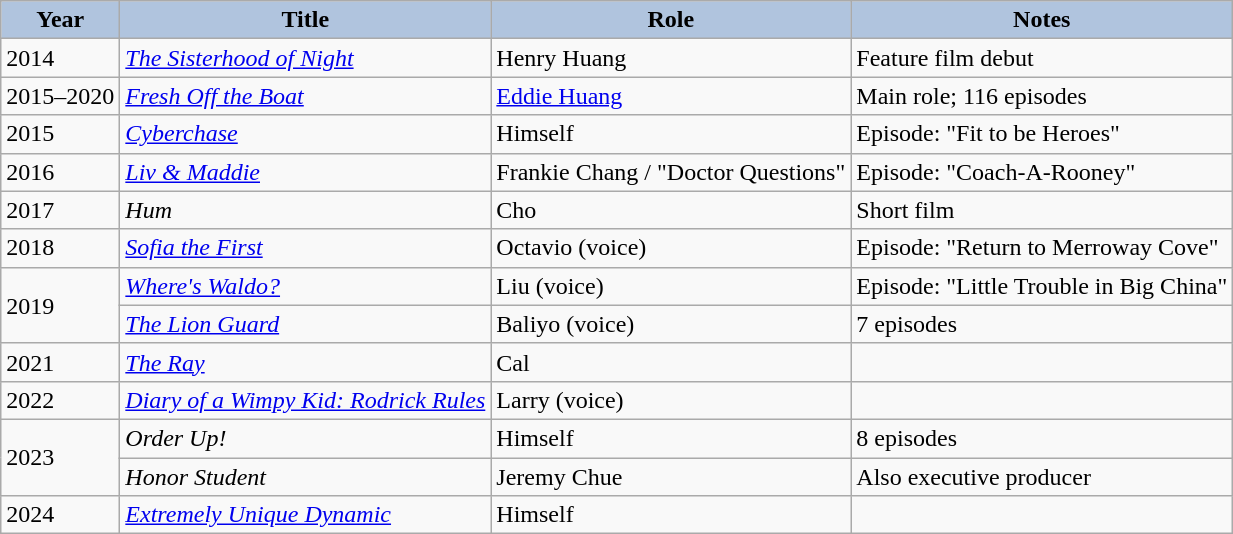<table class="wikitable">
<tr>
<th style="background:#B0C4DE;">Year</th>
<th style="background:#B0C4DE;">Title</th>
<th style="background:#B0C4DE;">Role</th>
<th style="background:#B0C4DE;">Notes</th>
</tr>
<tr>
<td>2014</td>
<td><em><a href='#'>The Sisterhood of Night</a></em></td>
<td>Henry Huang</td>
<td>Feature film debut</td>
</tr>
<tr>
<td>2015–2020</td>
<td><em><a href='#'>Fresh Off the Boat</a></em></td>
<td><a href='#'>Eddie Huang</a></td>
<td>Main role; 116 episodes</td>
</tr>
<tr>
<td>2015</td>
<td><em><a href='#'>Cyberchase</a></em></td>
<td>Himself</td>
<td>Episode: "Fit to be Heroes"</td>
</tr>
<tr>
<td>2016</td>
<td><em><a href='#'>Liv & Maddie</a></em></td>
<td>Frankie Chang / "Doctor Questions"</td>
<td>Episode: "Coach-A-Rooney"</td>
</tr>
<tr>
<td>2017</td>
<td><em>Hum</em></td>
<td>Cho</td>
<td>Short film</td>
</tr>
<tr>
<td>2018</td>
<td><em><a href='#'>Sofia the First</a></em></td>
<td>Octavio (voice)</td>
<td>Episode: "Return to Merroway Cove"</td>
</tr>
<tr>
<td rowspan=2>2019</td>
<td><em><a href='#'>Where's Waldo?</a></em></td>
<td>Liu (voice)</td>
<td>Episode: "Little Trouble in Big China"</td>
</tr>
<tr>
<td><em><a href='#'>The Lion Guard</a></em></td>
<td>Baliyo (voice)</td>
<td>7 episodes</td>
</tr>
<tr>
<td>2021</td>
<td><em><a href='#'>The Ray</a></em></td>
<td>Cal</td>
<td></td>
</tr>
<tr>
<td>2022</td>
<td><em><a href='#'>Diary of a Wimpy Kid: Rodrick Rules</a></em></td>
<td>Larry (voice)</td>
<td></td>
</tr>
<tr>
<td rowspan="2">2023</td>
<td><em>Order Up!</em></td>
<td>Himself</td>
<td>8 episodes</td>
</tr>
<tr>
<td><em>Honor Student</em></td>
<td>Jeremy Chue</td>
<td>Also executive producer</td>
</tr>
<tr>
<td>2024</td>
<td><em><a href='#'>Extremely Unique Dynamic</a></em></td>
<td>Himself</td>
<td></td>
</tr>
</table>
